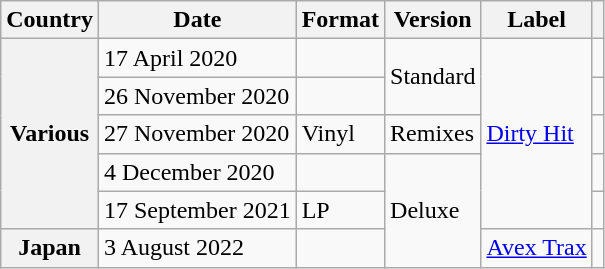<table class="wikitable plainrowheaders">
<tr>
<th scope="col">Country</th>
<th scope="col">Date</th>
<th scope="col">Format</th>
<th scope="col">Version</th>
<th scope="col">Label</th>
<th scope="col"></th>
</tr>
<tr>
<th scope="row" rowspan="5">Various</th>
<td>17 April 2020</td>
<td></td>
<td rowspan="2">Standard</td>
<td rowspan="5"><a href='#'>Dirty Hit</a></td>
<td style="text-align:center;"></td>
</tr>
<tr>
<td>26 November 2020</td>
<td></td>
<td style="text-align:center;"></td>
</tr>
<tr>
<td>27 November 2020</td>
<td>Vinyl</td>
<td>Remixes</td>
<td style="text-align:center;"></td>
</tr>
<tr>
<td>4 December 2020</td>
<td></td>
<td rowspan="3">Deluxe</td>
<td style="text-align:center;"></td>
</tr>
<tr>
<td>17 September 2021</td>
<td>LP</td>
<td style="text-align:center;"></td>
</tr>
<tr>
<th scope="row" rowspan="1">Japan</th>
<td>3 August 2022</td>
<td></td>
<td rowspan="1"><a href='#'>Avex Trax</a></td>
<td style="text-align:center;"></td>
</tr>
</table>
